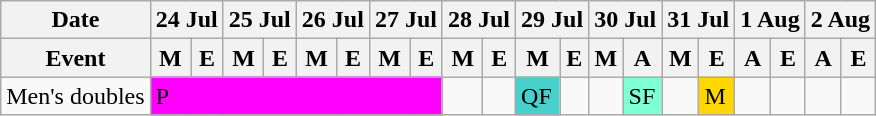<table class="wikitable olympic-schedule Badminton">
<tr>
<th>Date</th>
<th colspan="2">24 Jul</th>
<th colspan="2">25 Jul</th>
<th colspan="2">26 Jul</th>
<th colspan="2">27 Jul</th>
<th colspan="2">28 Jul</th>
<th colspan="2">29 Jul</th>
<th colspan="2">30 Jul</th>
<th colspan="2">31 Jul</th>
<th colspan="2">1 Aug</th>
<th colspan="2">2 Aug</th>
</tr>
<tr>
<th>Event</th>
<th>M</th>
<th>E</th>
<th>M</th>
<th>E</th>
<th>M</th>
<th>E</th>
<th>M</th>
<th>E</th>
<th>M</th>
<th>E</th>
<th>M</th>
<th>E</th>
<th>M</th>
<th>A</th>
<th>M</th>
<th>E</th>
<th>A</th>
<th>E</th>
<th>A</th>
<th>E</th>
</tr>
<tr>
<td class="event">Men's doubles</td>
<td colspan=8 bgcolor="#FF00FF" class="prelims">P</td>
<td></td>
<td></td>
<td bgcolor="#48D1CC" class="quarterfinals">QF</td>
<td></td>
<td></td>
<td bgcolor="#7FFFD4" class="semifinals">SF</td>
<td></td>
<td bgcolor="gold" class="finals">M</td>
<td></td>
<td></td>
<td></td>
<td></td>
</tr>
</table>
